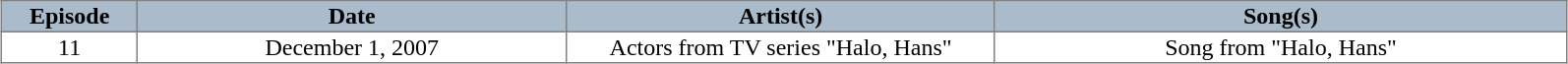<table style="text-align: center; width: 84%; margin: 0 auto; border-collapse: collapse" border="1" cellpadding="1" cellspacing="1">
<tr style="background: #ABC">
<th width="4%">Episode</th>
<th width="15%">Date</th>
<th width="15%">Artist(s)</th>
<th width="20%">Song(s)</th>
</tr>
<tr>
<td>11</td>
<td>December 1, 2007</td>
<td>Actors from TV series "Halo, Hans"</td>
<td>Song from "Halo, Hans"</td>
</tr>
</table>
